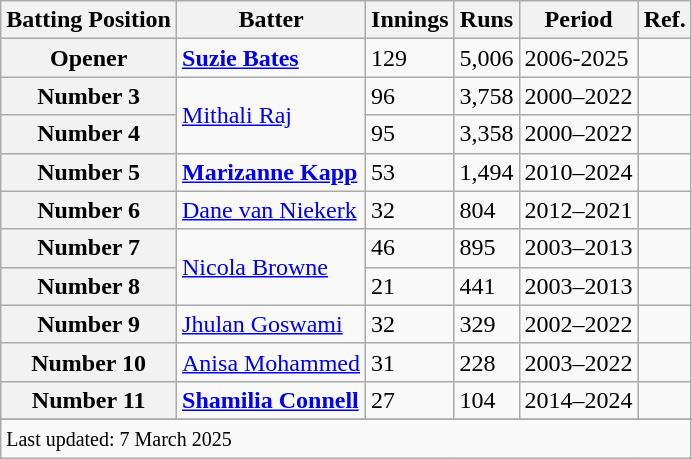<table class="wikitable sortable">
<tr>
<th scope="col">Batting Position</th>
<th scope="col">Batter</th>
<th scope="col">Innings</th>
<th scope="col">Runs</th>
<th scope="col">Period</th>
<th scope="col">Ref.</th>
</tr>
<tr>
<th scope="row">Opener</th>
<td> <strong><a href='#'>Suzie Bates</a></strong></td>
<td>129</td>
<td>5,006</td>
<td>2006-2025</td>
<td></td>
</tr>
<tr>
<th scope="row">Number 3</th>
<td rowspan=2> <a href='#'>Mithali Raj</a></td>
<td>96</td>
<td>3,758</td>
<td>2000–2022</td>
<td></td>
</tr>
<tr>
<th scope="row">Number 4</th>
<td>95</td>
<td>3,358</td>
<td>2000–2022</td>
<td></td>
</tr>
<tr>
<th scope="row">Number 5</th>
<td> <strong><a href='#'>Marizanne Kapp</a></strong></td>
<td>53</td>
<td>1,494</td>
<td>2010–2024</td>
<td></td>
</tr>
<tr>
<th scope="row">Number 6</th>
<td> <a href='#'>Dane van Niekerk</a></td>
<td>32</td>
<td>804</td>
<td>2012–2021</td>
<td></td>
</tr>
<tr>
<th scope="row">Number 7</th>
<td rowspan=2> <a href='#'>Nicola Browne</a></td>
<td>46</td>
<td>895</td>
<td>2003–2013</td>
<td></td>
</tr>
<tr>
<th scope="row">Number 8</th>
<td>21</td>
<td>441</td>
<td>2003–2013</td>
<td></td>
</tr>
<tr>
<th scope="row">Number 9</th>
<td> <a href='#'>Jhulan Goswami</a></td>
<td>32</td>
<td>329</td>
<td>2002–2022</td>
<td></td>
</tr>
<tr>
<th scope="row">Number 10</th>
<td> <a href='#'>Anisa Mohammed</a></td>
<td>31</td>
<td>228</td>
<td>2003–2022</td>
<td></td>
</tr>
<tr>
<th scope="row">Number 11</th>
<td> <strong><a href='#'>Shamilia Connell</a></strong></td>
<td>27</td>
<td>104</td>
<td>2014–2024</td>
<td></td>
</tr>
<tr>
</tr>
<tr class="sortbottom">
<td colspan="6" style="text-align:left;"><small>Last updated: 7 March 2025</small></td>
</tr>
</table>
